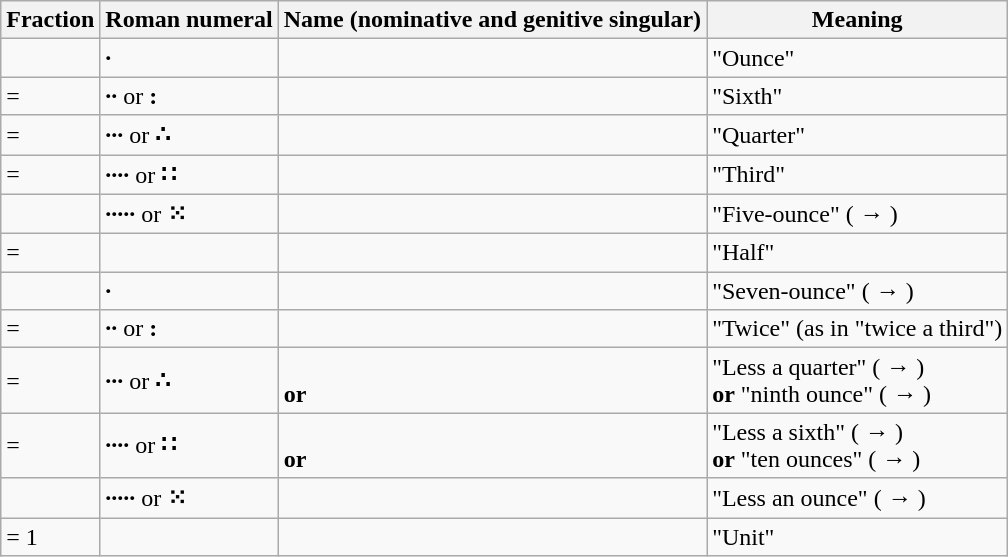<table class="wikitable">
<tr>
<th>Fraction</th>
<th>Roman numeral</th>
<th>Name (nominative and genitive singular)</th>
<th>Meaning</th>
</tr>
<tr>
<td></td>
<td><strong>·</strong></td>
<td></td>
<td>"Ounce"</td>
</tr>
<tr>
<td> = </td>
<td><strong>··</strong> or <strong>:</strong></td>
<td></td>
<td>"Sixth"</td>
</tr>
<tr>
<td> = </td>
<td><strong>···</strong> or <strong>∴</strong></td>
<td></td>
<td>"Quarter"</td>
</tr>
<tr>
<td> = </td>
<td><strong>····</strong> or <strong>∷</strong></td>
<td></td>
<td>"Third"</td>
</tr>
<tr>
<td></td>
<td><strong>·····</strong> or <strong>⁙</strong></td>
<td></td>
<td>"Five-ounce" ( → )</td>
</tr>
<tr>
<td> = </td>
<td></td>
<td></td>
<td>"Half"</td>
</tr>
<tr>
<td></td>
<td><strong>·</strong></td>
<td></td>
<td>"Seven-ounce" ( → )</td>
</tr>
<tr>
<td> = </td>
<td><strong>··</strong> or <strong>:</strong></td>
<td></td>
<td>"Twice" (as in "twice a third")</td>
</tr>
<tr>
<td> = </td>
<td><strong>···</strong> or <strong>∴</strong></td>
<td><br><strong>or</strong> </td>
<td>"Less a quarter" ( → )<br><strong>or</strong> "ninth ounce" ( → )</td>
</tr>
<tr>
<td> = </td>
<td><strong>····</strong> or <strong>∷</strong></td>
<td><br><strong>or</strong> </td>
<td>"Less a sixth" ( → )<br><strong>or</strong> "ten ounces" ( → )</td>
</tr>
<tr>
<td></td>
<td><strong>·····</strong> or <strong>⁙</strong></td>
<td></td>
<td>"Less an ounce" ( → )</td>
</tr>
<tr>
<td> = 1</td>
<td></td>
<td></td>
<td>"Unit"</td>
</tr>
</table>
